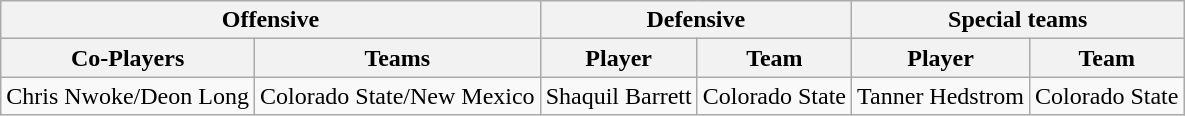<table class="wikitable">
<tr>
<th colspan="2">Offensive</th>
<th colspan="2">Defensive</th>
<th colspan="2">Special teams</th>
</tr>
<tr>
<th>Co-Players</th>
<th>Teams</th>
<th>Player</th>
<th>Team</th>
<th>Player</th>
<th>Team</th>
</tr>
<tr>
<td>Chris Nwoke/Deon Long</td>
<td>Colorado State/New Mexico</td>
<td>Shaquil Barrett</td>
<td>Colorado State</td>
<td>Tanner Hedstrom</td>
<td>Colorado State</td>
</tr>
</table>
